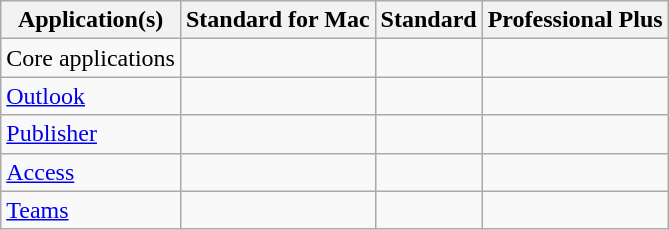<table class="wikitable">
<tr>
<th>Application(s)</th>
<th>Standard for Mac</th>
<th>Standard</th>
<th>Professional Plus</th>
</tr>
<tr>
<td>Core applications</td>
<td></td>
<td></td>
<td></td>
</tr>
<tr>
<td><a href='#'>Outlook</a></td>
<td></td>
<td></td>
<td></td>
</tr>
<tr>
<td><a href='#'>Publisher</a></td>
<td></td>
<td></td>
<td></td>
</tr>
<tr>
<td><a href='#'>Access</a></td>
<td></td>
<td></td>
<td></td>
</tr>
<tr>
<td><a href='#'>Teams</a></td>
<td></td>
<td></td>
<td></td>
</tr>
</table>
